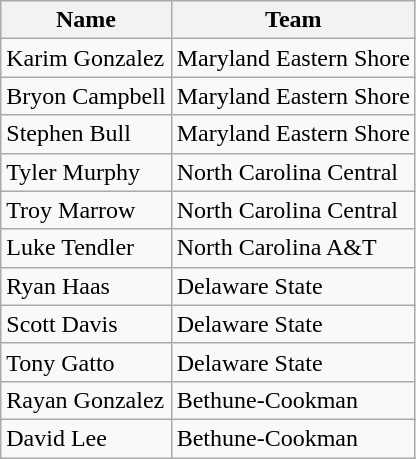<table class=wikitable>
<tr>
<th>Name</th>
<th>Team</th>
</tr>
<tr>
<td>Karim Gonzalez</td>
<td>Maryland Eastern Shore</td>
</tr>
<tr>
<td>Bryon Campbell</td>
<td>Maryland Eastern Shore</td>
</tr>
<tr>
<td>Stephen Bull</td>
<td>Maryland Eastern Shore</td>
</tr>
<tr>
<td>Tyler Murphy</td>
<td>North Carolina Central</td>
</tr>
<tr>
<td>Troy Marrow</td>
<td>North Carolina Central</td>
</tr>
<tr>
<td>Luke Tendler</td>
<td>North Carolina A&T</td>
</tr>
<tr>
<td>Ryan Haas</td>
<td>Delaware State</td>
</tr>
<tr>
<td>Scott Davis</td>
<td>Delaware State</td>
</tr>
<tr>
<td>Tony Gatto</td>
<td>Delaware State</td>
</tr>
<tr>
<td>Rayan Gonzalez</td>
<td>Bethune-Cookman</td>
</tr>
<tr>
<td>David Lee</td>
<td>Bethune-Cookman</td>
</tr>
</table>
